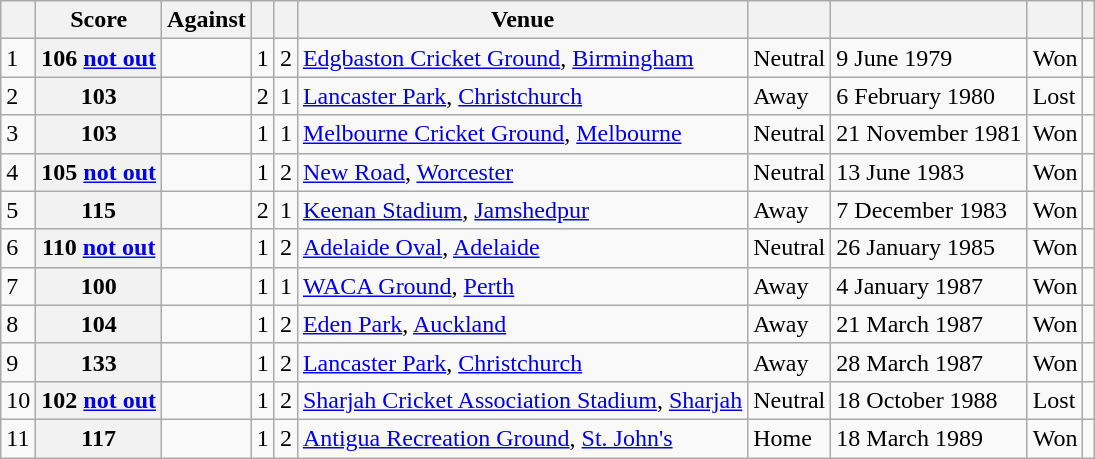<table class="wikitable">
<tr>
<th></th>
<th>Score</th>
<th>Against</th>
<th><a href='#'></a></th>
<th><a href='#'></a></th>
<th>Venue</th>
<th></th>
<th></th>
<th></th>
<th></th>
</tr>
<tr>
<td>1</td>
<th scope="row">106 <a href='#'>not out</a></th>
<td></td>
<td>1</td>
<td>2</td>
<td><a href='#'>Edgbaston Cricket Ground</a>, <a href='#'>Birmingham</a></td>
<td>Neutral</td>
<td>9 June 1979</td>
<td>Won</td>
<td></td>
</tr>
<tr>
<td>2</td>
<th scope="row">103</th>
<td></td>
<td>2</td>
<td>1</td>
<td><a href='#'>Lancaster Park</a>, <a href='#'>Christchurch</a></td>
<td>Away</td>
<td>6 February 1980</td>
<td>Lost</td>
<td></td>
</tr>
<tr>
<td>3</td>
<th scope="row">103</th>
<td></td>
<td>1</td>
<td>1</td>
<td><a href='#'>Melbourne Cricket Ground</a>, <a href='#'>Melbourne</a></td>
<td>Neutral</td>
<td>21 November 1981</td>
<td>Won</td>
<td></td>
</tr>
<tr>
<td>4</td>
<th scope="row">105 <a href='#'>not out</a></th>
<td></td>
<td>1</td>
<td>2</td>
<td><a href='#'>New Road</a>, <a href='#'>Worcester</a></td>
<td>Neutral</td>
<td>13 June 1983</td>
<td>Won</td>
<td></td>
</tr>
<tr>
<td>5</td>
<th scope="row">115</th>
<td></td>
<td>2</td>
<td>1</td>
<td><a href='#'>Keenan Stadium</a>, <a href='#'>Jamshedpur</a></td>
<td>Away</td>
<td>7 December 1983</td>
<td>Won</td>
<td></td>
</tr>
<tr>
<td>6</td>
<th scope="row">110 <a href='#'>not out</a></th>
<td></td>
<td>1</td>
<td>2</td>
<td><a href='#'>Adelaide Oval</a>, <a href='#'>Adelaide</a></td>
<td>Neutral</td>
<td>26 January 1985</td>
<td>Won</td>
<td></td>
</tr>
<tr>
<td>7</td>
<th scope="row">100</th>
<td></td>
<td>1</td>
<td>1</td>
<td><a href='#'>WACA Ground</a>, <a href='#'>Perth</a></td>
<td>Away</td>
<td>4 January 1987</td>
<td>Won</td>
<td></td>
</tr>
<tr>
<td>8</td>
<th scope="row">104</th>
<td></td>
<td>1</td>
<td>2</td>
<td><a href='#'>Eden Park</a>, <a href='#'>Auckland</a></td>
<td>Away</td>
<td>21 March 1987</td>
<td>Won</td>
<td></td>
</tr>
<tr>
<td>9</td>
<th scope="row">133</th>
<td></td>
<td>1</td>
<td>2</td>
<td><a href='#'>Lancaster Park</a>, <a href='#'>Christchurch</a></td>
<td>Away</td>
<td>28 March 1987</td>
<td>Won</td>
<td></td>
</tr>
<tr>
<td>10</td>
<th scope="row">102 <a href='#'>not out</a></th>
<td></td>
<td>1</td>
<td>2</td>
<td><a href='#'>Sharjah Cricket Association Stadium</a>, <a href='#'>Sharjah</a></td>
<td>Neutral</td>
<td>18 October 1988</td>
<td>Lost</td>
<td></td>
</tr>
<tr>
<td>11</td>
<th scope="row">117</th>
<td></td>
<td>1</td>
<td>2</td>
<td><a href='#'>Antigua Recreation Ground</a>, <a href='#'>St. John's</a></td>
<td>Home</td>
<td>18 March 1989</td>
<td>Won</td>
<td></td>
</tr>
</table>
